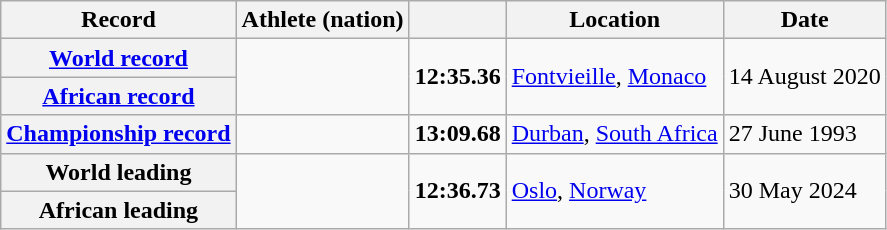<table class="wikitable">
<tr>
<th scope="col">Record</th>
<th scope="col">Athlete (nation)</th>
<th scope="col"></th>
<th scope="col">Location</th>
<th scope="col">Date</th>
</tr>
<tr>
<th scope="row"><a href='#'>World record</a></th>
<td rowspan="2"></td>
<td rowspan="2" align="center"><strong>12:35.36</strong></td>
<td rowspan="2"><a href='#'>Fontvieille</a>, <a href='#'>Monaco</a></td>
<td rowspan="2">14 August 2020</td>
</tr>
<tr>
<th scope="row"><a href='#'>African record</a></th>
</tr>
<tr>
<th><a href='#'>Championship record</a></th>
<td></td>
<td align="center"><strong>13:09.68</strong></td>
<td><a href='#'>Durban</a>, <a href='#'>South Africa</a></td>
<td>27 June 1993</td>
</tr>
<tr>
<th scope="row">World leading</th>
<td rowspan="2"></td>
<td rowspan="2" align="center"><strong>12:36.73</strong></td>
<td rowspan="2"><a href='#'>Oslo</a>, <a href='#'>Norway</a></td>
<td rowspan="2">30 May 2024</td>
</tr>
<tr>
<th scope="row">African leading</th>
</tr>
</table>
